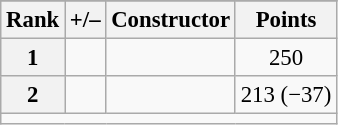<table class="wikitable sortable" style="font-size: 95%;">
<tr>
</tr>
<tr>
<th scope="col">Rank</th>
<th scope="col">+/–</th>
<th scope="col">Constructor</th>
<th scope="col">Points</th>
</tr>
<tr>
<th scope="row">1</th>
<td align="left"></td>
<td></td>
<td align="center">250</td>
</tr>
<tr>
<th scope="row">2</th>
<td align="left"></td>
<td></td>
<td align="center">213 (−37)</td>
</tr>
<tr class="sortbottom">
<td colspan="9"></td>
</tr>
</table>
